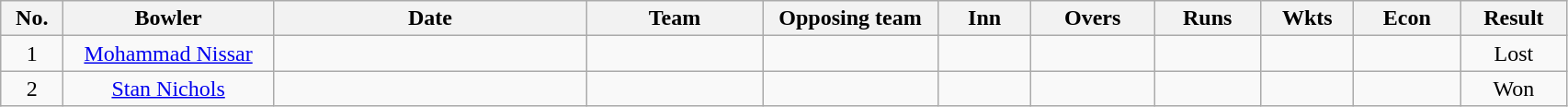<table class="wikitable sortable" style="text-align:center">
<tr>
<th scope="col" width="38">No.</th>
<th scope="col" width="145">Bowler</th>
<th scope="col" width="220">Date</th>
<th scope="col" width="120">Team</th>
<th scope="col" width="120">Opposing team</th>
<th scope="col" width="60">Inn</th>
<th scope="col" width="82">Overs</th>
<th scope="col" width="70">Runs</th>
<th scope="col" width="60">Wkts</th>
<th scope="col" width="70">Econ</th>
<th scope="col" width="70">Result</th>
</tr>
<tr>
<td scope="row">1</td>
<td><a href='#'>Mohammad Nissar</a></td>
<td></td>
<td></td>
<td></td>
<td></td>
<td></td>
<td></td>
<td></td>
<td></td>
<td>Lost</td>
</tr>
<tr>
<td scope="row">2</td>
<td><a href='#'>Stan Nichols</a></td>
<td></td>
<td></td>
<td></td>
<td></td>
<td></td>
<td></td>
<td></td>
<td></td>
<td>Won</td>
</tr>
</table>
